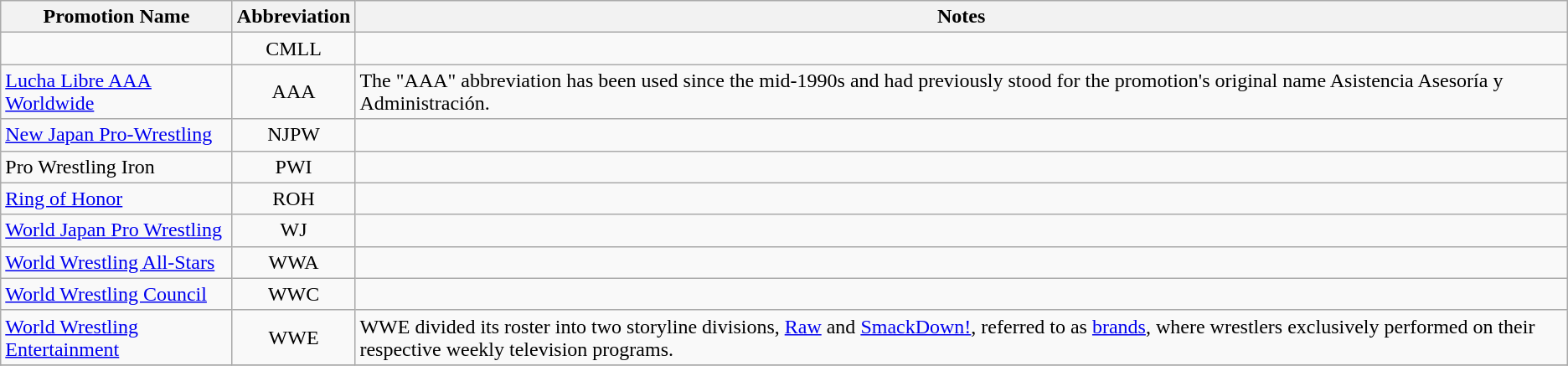<table class="wikitable">
<tr>
<th>Promotion Name</th>
<th>Abbreviation</th>
<th>Notes</th>
</tr>
<tr>
<td></td>
<td align=center>CMLL</td>
<td></td>
</tr>
<tr>
<td><a href='#'>Lucha Libre AAA Worldwide</a></td>
<td align=center>AAA</td>
<td>The "AAA" abbreviation has been used since the mid-1990s and had previously stood for the promotion's original name Asistencia Asesoría y Administración.</td>
</tr>
<tr>
<td><a href='#'>New Japan Pro-Wrestling</a></td>
<td align=center>NJPW</td>
<td></td>
</tr>
<tr>
<td>Pro Wrestling Iron</td>
<td align=center>PWI</td>
<td></td>
</tr>
<tr>
<td><a href='#'>Ring of Honor</a></td>
<td align=center>ROH</td>
<td></td>
</tr>
<tr>
<td><a href='#'>World Japan Pro Wrestling</a></td>
<td align=center>WJ</td>
<td></td>
</tr>
<tr>
<td><a href='#'>World Wrestling All-Stars</a></td>
<td align=center>WWA</td>
<td></td>
</tr>
<tr>
<td><a href='#'>World Wrestling Council</a></td>
<td align=center>WWC</td>
<td></td>
</tr>
<tr>
<td><a href='#'>World Wrestling Entertainment</a></td>
<td align=center>WWE</td>
<td>WWE divided its roster into two storyline divisions, <a href='#'>Raw</a> and <a href='#'>SmackDown!</a>, referred to as <a href='#'>brands</a>, where wrestlers exclusively performed on their respective weekly television programs.</td>
</tr>
<tr>
</tr>
</table>
